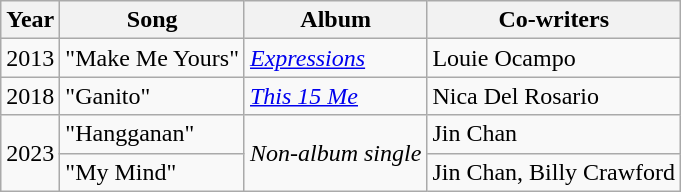<table class="wikitable">
<tr>
<th>Year</th>
<th>Song</th>
<th>Album</th>
<th>Co-writers</th>
</tr>
<tr>
<td>2013</td>
<td>"Make Me Yours"</td>
<td><em><a href='#'>Expressions</a></em></td>
<td>Louie Ocampo</td>
</tr>
<tr>
<td>2018</td>
<td>"Ganito"</td>
<td><em><a href='#'>This 15 Me</a> </em></td>
<td>Nica Del Rosario</td>
</tr>
<tr>
<td rowspan="2">2023</td>
<td>"Hangganan"</td>
<td rowspan="2"><em>Non-album single</em></td>
<td>Jin Chan</td>
</tr>
<tr>
<td>"My Mind"</td>
<td>Jin Chan, Billy Crawford</td>
</tr>
</table>
